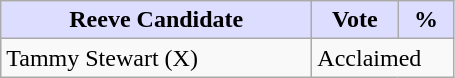<table class="wikitable">
<tr>
<th style="background:#ddf; width:200px;">Reeve Candidate </th>
<th style="background:#ddf; width:50px;">Vote</th>
<th style="background:#ddf; width:30px;">%</th>
</tr>
<tr>
<td>Tammy Stewart (X)</td>
<td colspan="2">Acclaimed</td>
</tr>
</table>
